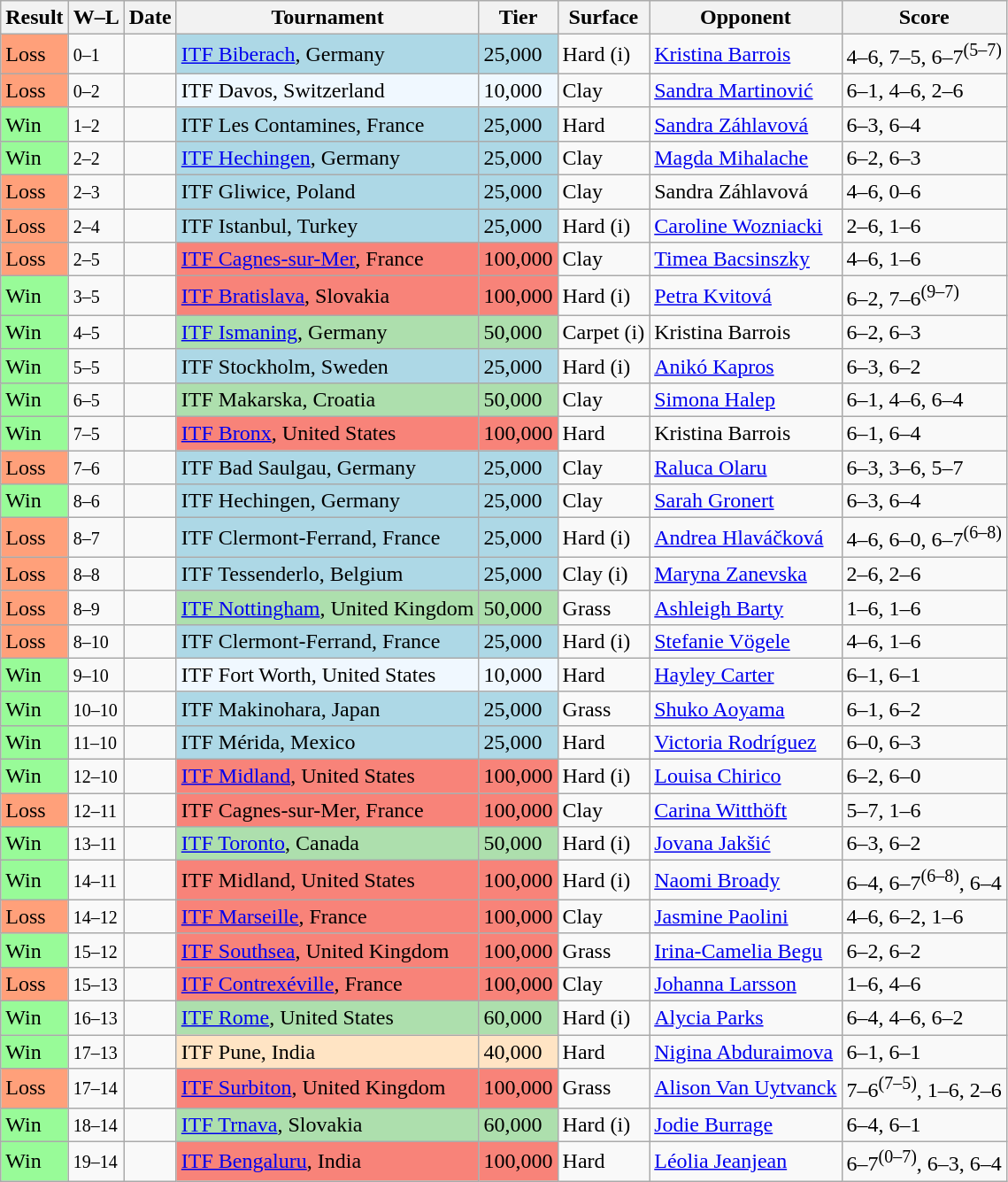<table class="sortable wikitable nowrap">
<tr>
<th>Result</th>
<th class="unsortable">W–L</th>
<th>Date</th>
<th>Tournament</th>
<th>Tier</th>
<th>Surface</th>
<th>Opponent</th>
<th class="unsortable">Score</th>
</tr>
<tr>
<td style="background:#ffa07a;">Loss</td>
<td><small>0–1</small></td>
<td></td>
<td style="background:lightblue;"><a href='#'>ITF Biberach</a>, Germany</td>
<td style="background:lightblue;">25,000</td>
<td>Hard (i)</td>
<td> <a href='#'>Kristina Barrois</a></td>
<td>4–6, 7–5, 6–7<sup>(5–7)</sup></td>
</tr>
<tr>
<td style="background:#ffa07a;">Loss</td>
<td><small>0–2</small></td>
<td></td>
<td style="background:#f0f8ff;">ITF Davos, Switzerland</td>
<td style="background:#f0f8ff;">10,000</td>
<td>Clay</td>
<td> <a href='#'>Sandra Martinović</a></td>
<td>6–1, 4–6, 2–6</td>
</tr>
<tr>
<td style="background:#98fb98;">Win</td>
<td><small>1–2</small></td>
<td></td>
<td style="background:lightblue;">ITF Les Contamines, France</td>
<td style="background:lightblue;">25,000</td>
<td>Hard</td>
<td> <a href='#'>Sandra Záhlavová</a></td>
<td>6–3, 6–4</td>
</tr>
<tr>
<td style="background:#98fb98;">Win</td>
<td><small>2–2</small></td>
<td></td>
<td style="background:lightblue;"><a href='#'>ITF Hechingen</a>, Germany</td>
<td style="background:lightblue;">25,000</td>
<td>Clay</td>
<td> <a href='#'>Magda Mihalache</a></td>
<td>6–2, 6–3</td>
</tr>
<tr>
<td style="background:#ffa07a;">Loss</td>
<td><small>2–3</small></td>
<td></td>
<td style="background:lightblue;">ITF Gliwice, Poland</td>
<td style="background:lightblue;">25,000</td>
<td>Clay</td>
<td> Sandra Záhlavová</td>
<td>4–6, 0–6</td>
</tr>
<tr>
<td style="background:#ffa07a;">Loss</td>
<td><small>2–4</small></td>
<td></td>
<td style="background:lightblue;">ITF Istanbul, Turkey</td>
<td style="background:lightblue;">25,000</td>
<td>Hard (i)</td>
<td> <a href='#'>Caroline Wozniacki</a></td>
<td>2–6, 1–6</td>
</tr>
<tr>
<td style="background:#ffa07a;">Loss</td>
<td><small>2–5</small></td>
<td></td>
<td style="background:#f88379;"><a href='#'>ITF Cagnes-sur-Mer</a>, France</td>
<td style="background:#f88379;">100,000</td>
<td>Clay</td>
<td> <a href='#'>Timea Bacsinszky</a></td>
<td>4–6, 1–6</td>
</tr>
<tr>
<td style="background:#98fb98;">Win</td>
<td><small>3–5</small></td>
<td></td>
<td style="background:#f88379;"><a href='#'>ITF Bratislava</a>, Slovakia</td>
<td style="background:#f88379;">100,000</td>
<td>Hard (i)</td>
<td> <a href='#'>Petra Kvitová</a></td>
<td>6–2, 7–6<sup>(9–7)</sup></td>
</tr>
<tr>
<td style="background:#98fb98;">Win</td>
<td><small>4–5</small></td>
<td></td>
<td style="background:#addfad;"><a href='#'>ITF Ismaning</a>, Germany</td>
<td style="background:#addfad;">50,000</td>
<td>Carpet (i)</td>
<td> Kristina Barrois</td>
<td>6–2, 6–3</td>
</tr>
<tr>
<td style="background:#98fb98;">Win</td>
<td><small>5–5</small></td>
<td></td>
<td style="background:lightblue;">ITF Stockholm, Sweden</td>
<td style="background:lightblue;">25,000</td>
<td>Hard (i)</td>
<td> <a href='#'>Anikó Kapros</a></td>
<td>6–3, 6–2</td>
</tr>
<tr>
<td style="background:#98fb98;">Win</td>
<td><small>6–5</small></td>
<td></td>
<td style="background:#addfad;">ITF Makarska, Croatia</td>
<td style="background:#addfad;">50,000</td>
<td>Clay</td>
<td> <a href='#'>Simona Halep</a></td>
<td>6–1, 4–6, 6–4</td>
</tr>
<tr>
<td style="background:#98fb98;">Win</td>
<td><small>7–5</small></td>
<td></td>
<td style="background:#f88379;"><a href='#'>ITF Bronx</a>, United States</td>
<td style="background:#f88379;">100,000</td>
<td>Hard</td>
<td> Kristina Barrois</td>
<td>6–1, 6–4</td>
</tr>
<tr>
<td style="background:#ffa07a;">Loss</td>
<td><small>7–6</small></td>
<td></td>
<td style="background:lightblue;">ITF Bad Saulgau, Germany</td>
<td style="background:lightblue;">25,000</td>
<td>Clay</td>
<td> <a href='#'>Raluca Olaru</a></td>
<td>6–3, 3–6, 5–7</td>
</tr>
<tr>
<td style="background:#98fb98;">Win</td>
<td><small>8–6</small></td>
<td></td>
<td style="background:lightblue;">ITF Hechingen, Germany</td>
<td style="background:lightblue;">25,000</td>
<td>Clay</td>
<td> <a href='#'>Sarah Gronert</a></td>
<td>6–3, 6–4</td>
</tr>
<tr>
<td style="background:#ffa07a;">Loss</td>
<td><small>8–7</small></td>
<td></td>
<td style="background:lightblue;">ITF Clermont-Ferrand, France</td>
<td style="background:lightblue;">25,000</td>
<td>Hard (i)</td>
<td> <a href='#'>Andrea Hlaváčková</a></td>
<td>4–6, 6–0, 6–7<sup>(6–8)</sup></td>
</tr>
<tr>
<td style="background:#ffa07a;">Loss</td>
<td><small>8–8</small></td>
<td></td>
<td style="background:lightblue;">ITF Tessenderlo, Belgium</td>
<td style="background:lightblue;">25,000</td>
<td>Clay (i)</td>
<td> <a href='#'>Maryna Zanevska</a></td>
<td>2–6, 2–6</td>
</tr>
<tr>
<td style="background:#ffa07a;">Loss</td>
<td><small>8–9</small></td>
<td></td>
<td style="background:#addfad;"><a href='#'>ITF Nottingham</a>, United Kingdom</td>
<td style="background:#addfad;">50,000</td>
<td>Grass</td>
<td> <a href='#'>Ashleigh Barty</a></td>
<td>1–6, 1–6</td>
</tr>
<tr>
<td style="background:#ffa07a;">Loss</td>
<td><small>8–10</small></td>
<td></td>
<td style="background:lightblue;">ITF Clermont-Ferrand, France</td>
<td style="background:lightblue;">25,000</td>
<td>Hard (i)</td>
<td> <a href='#'>Stefanie Vögele</a></td>
<td>4–6, 1–6</td>
</tr>
<tr>
<td style="background:#98fb98;">Win</td>
<td><small>9–10</small></td>
<td></td>
<td style="background:#f0f8ff;">ITF Fort Worth, United States</td>
<td style="background:#f0f8ff;">10,000</td>
<td>Hard</td>
<td> <a href='#'>Hayley Carter</a></td>
<td>6–1, 6–1</td>
</tr>
<tr>
<td style="background:#98fb98;">Win</td>
<td><small>10–10</small></td>
<td></td>
<td style="background:lightblue;">ITF Makinohara, Japan</td>
<td style="background:lightblue;">25,000</td>
<td>Grass</td>
<td> <a href='#'>Shuko Aoyama</a></td>
<td>6–1, 6–2</td>
</tr>
<tr>
<td style="background:#98fb98;">Win</td>
<td><small>11–10</small></td>
<td></td>
<td style="background:lightblue;">ITF Mérida, Mexico</td>
<td style="background:lightblue;">25,000</td>
<td>Hard</td>
<td> <a href='#'>Victoria Rodríguez</a></td>
<td>6–0, 6–3</td>
</tr>
<tr>
<td style="background:#98fb98;">Win</td>
<td><small>12–10</small></td>
<td><a href='#'></a></td>
<td style="background:#f88379;"><a href='#'>ITF Midland</a>, United States</td>
<td style="background:#f88379;">100,000</td>
<td>Hard (i)</td>
<td> <a href='#'>Louisa Chirico</a></td>
<td>6–2, 6–0</td>
</tr>
<tr>
<td style="background:#ffa07a;">Loss</td>
<td><small>12–11</small></td>
<td><a href='#'></a></td>
<td style="background:#f88379;">ITF Cagnes-sur-Mer, France</td>
<td style="background:#f88379;">100,000</td>
<td>Clay</td>
<td> <a href='#'>Carina Witthöft</a></td>
<td>5–7, 1–6</td>
</tr>
<tr>
<td style="background:#98fb98;">Win</td>
<td><small>13–11</small></td>
<td><a href='#'></a></td>
<td style="background:#addfad;"><a href='#'>ITF Toronto</a>, Canada</td>
<td style="background:#addfad;">50,000</td>
<td>Hard (i)</td>
<td> <a href='#'>Jovana Jakšić</a></td>
<td>6–3, 6–2</td>
</tr>
<tr>
<td style="background:#98fb98;">Win</td>
<td><small>14–11</small></td>
<td><a href='#'></a></td>
<td style="background:#f88379;">ITF Midland, United States</td>
<td style="background:#f88379;">100,000</td>
<td>Hard (i)</td>
<td> <a href='#'>Naomi Broady</a></td>
<td>6–4, 6–7<sup>(6–8)</sup>, 6–4</td>
</tr>
<tr>
<td style="background:#ffa07a;">Loss</td>
<td><small>14–12</small></td>
<td><a href='#'></a></td>
<td style="background:#f88379;"><a href='#'>ITF Marseille</a>, France</td>
<td style="background:#f88379;">100,000</td>
<td>Clay</td>
<td> <a href='#'>Jasmine Paolini</a></td>
<td>4–6, 6–2, 1–6</td>
</tr>
<tr>
<td style="background:#98fb98;">Win</td>
<td><small>15–12</small></td>
<td><a href='#'></a></td>
<td style="background:#f88379;"><a href='#'>ITF Southsea</a>, United Kingdom</td>
<td style="background:#f88379;">100,000</td>
<td>Grass</td>
<td> <a href='#'>Irina-Camelia Begu</a></td>
<td>6–2, 6–2</td>
</tr>
<tr>
<td style="background:#ffa07a;">Loss</td>
<td><small>15–13</small></td>
<td><a href='#'></a></td>
<td style="background:#f88379;"><a href='#'>ITF Contrexéville</a>, France</td>
<td style="background:#f88379;">100,000</td>
<td>Clay</td>
<td> <a href='#'>Johanna Larsson</a></td>
<td>1–6, 4–6</td>
</tr>
<tr>
<td style="background:#98fb98;">Win</td>
<td><small>16–13</small></td>
<td><a href='#'></a></td>
<td style="background:#addfad;"><a href='#'>ITF Rome</a>, United States</td>
<td style="background:#addfad;">60,000</td>
<td>Hard (i)</td>
<td> <a href='#'>Alycia Parks</a></td>
<td>6–4, 4–6, 6–2</td>
</tr>
<tr>
<td style="background:#98fb98;">Win</td>
<td><small>17–13</small></td>
<td></td>
<td style="background:#ffe4c4;">ITF Pune, India</td>
<td style="background:#ffe4c4;">40,000</td>
<td>Hard</td>
<td> <a href='#'>Nigina Abduraimova</a></td>
<td>6–1, 6–1</td>
</tr>
<tr>
<td style="background:#ffa07a;">Loss</td>
<td><small>17–14</small></td>
<td><a href='#'></a></td>
<td style="background:#f88379;"><a href='#'>ITF Surbiton</a>, United Kingdom</td>
<td style="background:#f88379;">100,000</td>
<td>Grass</td>
<td> <a href='#'>Alison Van Uytvanck</a></td>
<td>7–6<sup>(7–5)</sup>, 1–6, 2–6</td>
</tr>
<tr>
<td style="background:#98fb98;">Win</td>
<td><small>18–14</small></td>
<td></td>
<td style="background:#addfad;"><a href='#'>ITF Trnava</a>, Slovakia</td>
<td style="background:#addfad;">60,000</td>
<td>Hard (i)</td>
<td> <a href='#'>Jodie Burrage</a></td>
<td>6–4, 6–1</td>
</tr>
<tr>
<td style="background:#98fb98;">Win</td>
<td><small>19–14</small></td>
<td></td>
<td style="background:#f88379;"><a href='#'>ITF Bengaluru</a>, India</td>
<td style="background:#f88379;">100,000</td>
<td>Hard</td>
<td> <a href='#'>Léolia Jeanjean</a></td>
<td>6–7<sup>(0–7)</sup>, 6–3, 6–4</td>
</tr>
</table>
